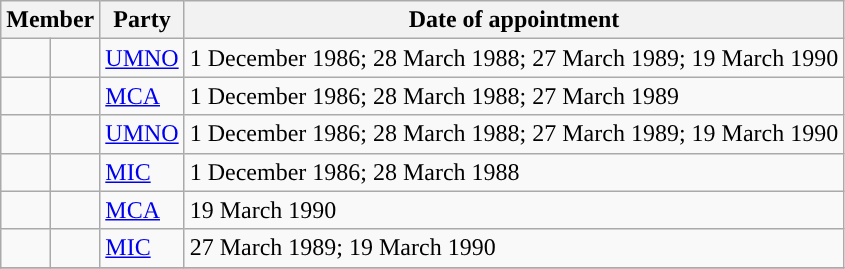<table class="sortable wikitable">
<tr>
<th colspan="2" valign="top">Member</th>
<th valign="top">Party</th>
<th valign="top">Date of appointment</th>
</tr>
<tr>
<td></td>
<td></td>
<td><a href='#'>UMNO</a></td>
<td>1 December 1986; 28 March 1988; 27 March 1989; 19 March 1990</td>
</tr>
<tr>
<td></td>
<td></td>
<td><a href='#'>MCA</a></td>
<td>1 December 1986; 28 March 1988; 27 March 1989</td>
</tr>
<tr>
<td></td>
<td></td>
<td><a href='#'>UMNO</a></td>
<td>1 December 1986; 28 March 1988; 27 March 1989; 19 March 1990</td>
</tr>
<tr>
<td></td>
<td></td>
<td><a href='#'>MIC</a></td>
<td>1 December 1986; 28 March 1988</td>
</tr>
<tr>
<td></td>
<td></td>
<td><a href='#'>MCA</a></td>
<td>19 March 1990</td>
</tr>
<tr>
<td></td>
<td></td>
<td><a href='#'>MIC</a></td>
<td>27 March 1989; 19 March 1990</td>
</tr>
<tr>
</tr>
</table>
